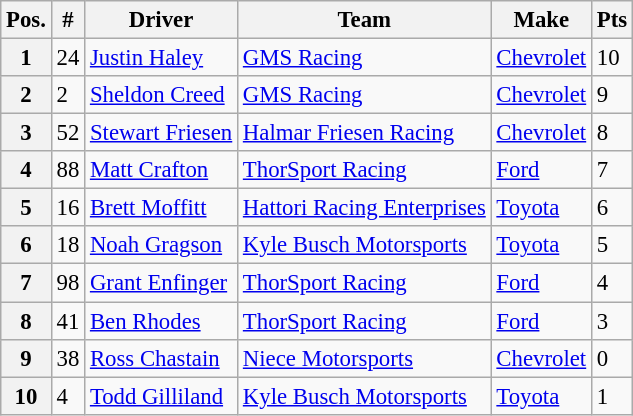<table class="wikitable" style="font-size:95%">
<tr>
<th>Pos.</th>
<th>#</th>
<th>Driver</th>
<th>Team</th>
<th>Make</th>
<th>Pts</th>
</tr>
<tr>
<th>1</th>
<td>24</td>
<td><a href='#'>Justin Haley</a></td>
<td><a href='#'>GMS Racing</a></td>
<td><a href='#'>Chevrolet</a></td>
<td>10</td>
</tr>
<tr>
<th>2</th>
<td>2</td>
<td><a href='#'>Sheldon Creed</a></td>
<td><a href='#'>GMS Racing</a></td>
<td><a href='#'>Chevrolet</a></td>
<td>9</td>
</tr>
<tr>
<th>3</th>
<td>52</td>
<td><a href='#'>Stewart Friesen</a></td>
<td><a href='#'>Halmar Friesen Racing</a></td>
<td><a href='#'>Chevrolet</a></td>
<td>8</td>
</tr>
<tr>
<th>4</th>
<td>88</td>
<td><a href='#'>Matt Crafton</a></td>
<td><a href='#'>ThorSport Racing</a></td>
<td><a href='#'>Ford</a></td>
<td>7</td>
</tr>
<tr>
<th>5</th>
<td>16</td>
<td><a href='#'>Brett Moffitt</a></td>
<td><a href='#'>Hattori Racing Enterprises</a></td>
<td><a href='#'>Toyota</a></td>
<td>6</td>
</tr>
<tr>
<th>6</th>
<td>18</td>
<td><a href='#'>Noah Gragson</a></td>
<td><a href='#'>Kyle Busch Motorsports</a></td>
<td><a href='#'>Toyota</a></td>
<td>5</td>
</tr>
<tr>
<th>7</th>
<td>98</td>
<td><a href='#'>Grant Enfinger</a></td>
<td><a href='#'>ThorSport Racing</a></td>
<td><a href='#'>Ford</a></td>
<td>4</td>
</tr>
<tr>
<th>8</th>
<td>41</td>
<td><a href='#'>Ben Rhodes</a></td>
<td><a href='#'>ThorSport Racing</a></td>
<td><a href='#'>Ford</a></td>
<td>3</td>
</tr>
<tr>
<th>9</th>
<td>38</td>
<td><a href='#'>Ross Chastain</a></td>
<td><a href='#'>Niece Motorsports</a></td>
<td><a href='#'>Chevrolet</a></td>
<td>0</td>
</tr>
<tr>
<th>10</th>
<td>4</td>
<td><a href='#'>Todd Gilliland</a></td>
<td><a href='#'>Kyle Busch Motorsports</a></td>
<td><a href='#'>Toyota</a></td>
<td>1</td>
</tr>
</table>
